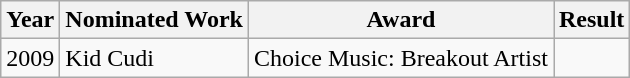<table class="wikitable">
<tr>
<th>Year</th>
<th>Nominated Work</th>
<th>Award</th>
<th>Result</th>
</tr>
<tr>
<td>2009</td>
<td>Kid Cudi</td>
<td>Choice Music: Breakout Artist</td>
<td></td>
</tr>
</table>
